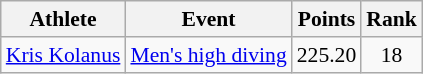<table class=wikitable style="font-size:90%;">
<tr>
<th>Athlete</th>
<th>Event</th>
<th>Points</th>
<th>Rank</th>
</tr>
<tr align=center>
<td align=left><a href='#'>Kris Kolanus</a></td>
<td align=left><a href='#'>Men's high diving</a></td>
<td>225.20</td>
<td>18</td>
</tr>
</table>
